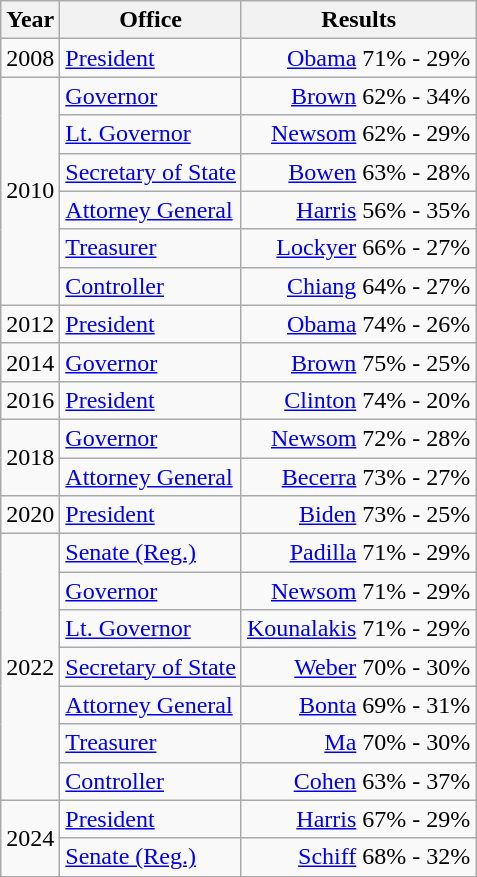<table class=wikitable>
<tr>
<th>Year</th>
<th>Office</th>
<th>Results</th>
</tr>
<tr>
<td>2008</td>
<td><a href='#'>President</a></td>
<td align="right" ><a href='#'>Obama</a> 71% - 29%</td>
</tr>
<tr>
<td rowspan=6>2010</td>
<td><a href='#'>Governor</a></td>
<td align="right" ><a href='#'>Brown</a> 62% - 34%</td>
</tr>
<tr>
<td><a href='#'>Lt. Governor</a></td>
<td align="right" ><a href='#'>Newsom</a> 62% - 29%</td>
</tr>
<tr>
<td><a href='#'>Secretary of State</a></td>
<td align="right" ><a href='#'>Bowen</a> 63% - 28%</td>
</tr>
<tr>
<td><a href='#'>Attorney General</a></td>
<td align="right" ><a href='#'>Harris</a> 56% - 35%</td>
</tr>
<tr>
<td><a href='#'>Treasurer</a></td>
<td align="right" ><a href='#'>Lockyer</a> 66% - 27%</td>
</tr>
<tr>
<td><a href='#'>Controller</a></td>
<td align="right" ><a href='#'>Chiang</a> 64% - 27%</td>
</tr>
<tr>
<td>2012</td>
<td><a href='#'>President</a></td>
<td align="right" ><a href='#'>Obama</a> 74% - 26%</td>
</tr>
<tr>
<td>2014</td>
<td><a href='#'>Governor</a></td>
<td align="right" ><a href='#'>Brown</a> 75% - 25%</td>
</tr>
<tr>
<td>2016</td>
<td><a href='#'>President</a></td>
<td align="right" ><a href='#'>Clinton</a> 74% - 20%</td>
</tr>
<tr>
<td rowspan=2>2018</td>
<td><a href='#'>Governor</a></td>
<td align="right" ><a href='#'>Newsom</a> 72% - 28%</td>
</tr>
<tr>
<td><a href='#'>Attorney General</a></td>
<td align="right" ><a href='#'>Becerra</a> 73% - 27%</td>
</tr>
<tr>
<td>2020</td>
<td><a href='#'>President</a></td>
<td align="right" ><a href='#'>Biden</a> 73% - 25%</td>
</tr>
<tr>
<td rowspan=7>2022</td>
<td><a href='#'>Senate (Reg.)</a></td>
<td align="right" ><a href='#'>Padilla</a> 71% - 29%</td>
</tr>
<tr>
<td><a href='#'>Governor</a></td>
<td align="right" ><a href='#'>Newsom</a> 71% - 29%</td>
</tr>
<tr>
<td><a href='#'>Lt. Governor</a></td>
<td align="right" ><a href='#'>Kounalakis</a> 71% - 29%</td>
</tr>
<tr>
<td><a href='#'>Secretary of State</a></td>
<td align="right" ><a href='#'>Weber</a> 70% - 30%</td>
</tr>
<tr>
<td><a href='#'>Attorney General</a></td>
<td align="right" ><a href='#'>Bonta</a> 69% - 31%</td>
</tr>
<tr>
<td><a href='#'>Treasurer</a></td>
<td align="right" ><a href='#'>Ma</a> 70% - 30%</td>
</tr>
<tr>
<td><a href='#'>Controller</a></td>
<td align="right" ><a href='#'>Cohen</a> 63% - 37%</td>
</tr>
<tr>
<td rowspan=2>2024</td>
<td><a href='#'>President</a></td>
<td align="right" ><a href='#'>Harris</a> 67% - 29%</td>
</tr>
<tr>
<td><a href='#'>Senate (Reg.)</a></td>
<td align="right" ><a href='#'>Schiff</a> 68% - 32%</td>
</tr>
</table>
